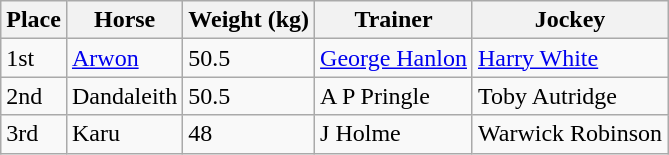<table class="wikitable sortable">
<tr>
<th>Place</th>
<th>Horse</th>
<th>Weight (kg)</th>
<th>Trainer</th>
<th>Jockey</th>
</tr>
<tr>
<td>1st</td>
<td><a href='#'>Arwon</a></td>
<td>50.5</td>
<td><a href='#'>George Hanlon</a></td>
<td><a href='#'>Harry White</a></td>
</tr>
<tr>
<td>2nd</td>
<td>Dandaleith</td>
<td>50.5</td>
<td>A P Pringle</td>
<td>Toby Autridge</td>
</tr>
<tr>
<td>3rd</td>
<td>Karu</td>
<td>48</td>
<td>J Holme</td>
<td>Warwick Robinson</td>
</tr>
</table>
